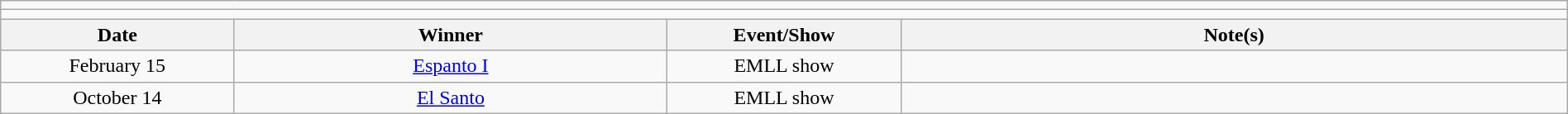<table class="wikitable" style="text-align:center; width:100%;">
<tr>
<td colspan=5></td>
</tr>
<tr>
<td colspan=5><strong></strong></td>
</tr>
<tr>
<th width=14%>Date</th>
<th width=26%>Winner</th>
<th width=14%>Event/Show</th>
<th width=40%>Note(s)</th>
</tr>
<tr>
<td>February 15</td>
<td><a href='#'>Espanto I</a></td>
<td>EMLL show</td>
<td align=left></td>
</tr>
<tr>
<td>October 14</td>
<td><a href='#'>El Santo</a></td>
<td>EMLL show</td>
<td align=left></td>
</tr>
</table>
